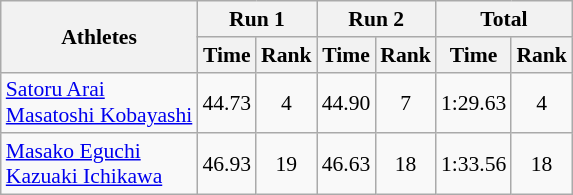<table class="wikitable" border="1" style="font-size:90%">
<tr>
<th rowspan="2">Athletes</th>
<th colspan="2">Run 1</th>
<th colspan="2">Run 2</th>
<th colspan="2">Total</th>
</tr>
<tr>
<th>Time</th>
<th>Rank</th>
<th>Time</th>
<th>Rank</th>
<th>Time</th>
<th>Rank</th>
</tr>
<tr>
<td><a href='#'>Satoru Arai</a><br><a href='#'>Masatoshi Kobayashi</a></td>
<td align="center">44.73</td>
<td align="center">4</td>
<td align="center">44.90</td>
<td align="center">7</td>
<td align="center">1:29.63</td>
<td align="center">4</td>
</tr>
<tr>
<td><a href='#'>Masako Eguchi</a><br><a href='#'>Kazuaki Ichikawa</a></td>
<td align="center">46.93</td>
<td align="center">19</td>
<td align="center">46.63</td>
<td align="center">18</td>
<td align="center">1:33.56</td>
<td align="center">18</td>
</tr>
</table>
